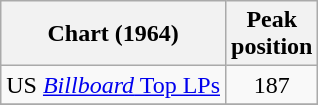<table class="wikitable">
<tr>
<th>Chart (1964)</th>
<th>Peak<br>position</th>
</tr>
<tr>
<td>US <a href='#'><em>Billboard</em> Top LPs</a></td>
<td align="center">187</td>
</tr>
<tr>
</tr>
</table>
